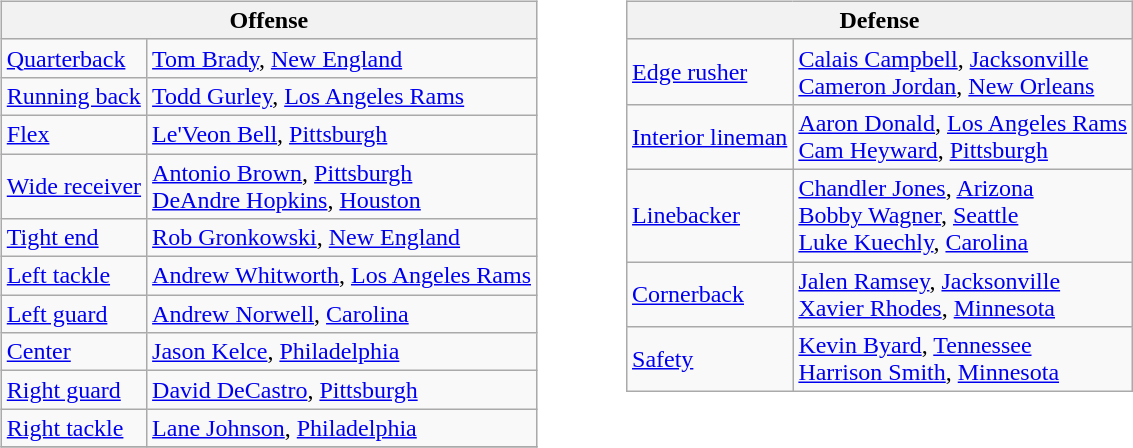<table border=0>
<tr valign="top">
<td><br><table class="wikitable">
<tr>
<th colspan="2">Offense</th>
</tr>
<tr>
<td><a href='#'>Quarterback</a></td>
<td><a href='#'>Tom Brady</a>, <a href='#'>New England</a></td>
</tr>
<tr>
<td><a href='#'>Running back</a></td>
<td><a href='#'>Todd Gurley</a>, <a href='#'>Los Angeles Rams</a></td>
</tr>
<tr>
<td><a href='#'>Flex</a></td>
<td><a href='#'>Le'Veon Bell</a>, <a href='#'>Pittsburgh</a></td>
</tr>
<tr>
<td><a href='#'>Wide receiver</a></td>
<td><a href='#'>Antonio Brown</a>, <a href='#'>Pittsburgh</a><br><a href='#'>DeAndre Hopkins</a>, <a href='#'>Houston</a></td>
</tr>
<tr>
<td><a href='#'>Tight end</a></td>
<td><a href='#'>Rob Gronkowski</a>, <a href='#'>New England</a></td>
</tr>
<tr>
<td><a href='#'>Left tackle</a></td>
<td><a href='#'>Andrew Whitworth</a>, <a href='#'>Los Angeles Rams</a></td>
</tr>
<tr>
<td><a href='#'>Left guard</a></td>
<td><a href='#'>Andrew Norwell</a>, <a href='#'>Carolina</a></td>
</tr>
<tr>
<td><a href='#'>Center</a></td>
<td><a href='#'>Jason Kelce</a>, <a href='#'>Philadelphia</a></td>
</tr>
<tr>
<td><a href='#'>Right guard</a></td>
<td><a href='#'>David DeCastro</a>, <a href='#'>Pittsburgh</a></td>
</tr>
<tr>
<td><a href='#'>Right tackle</a></td>
<td><a href='#'>Lane Johnson</a>, <a href='#'>Philadelphia</a></td>
</tr>
<tr>
</tr>
</table>
</td>
<td style="padding-left:40px;"><br><table class="wikitable">
<tr>
<th colspan="2">Defense</th>
</tr>
<tr>
<td><a href='#'>Edge rusher</a></td>
<td><a href='#'>Calais Campbell</a>, <a href='#'>Jacksonville</a><br><a href='#'>Cameron Jordan</a>, <a href='#'>New Orleans</a></td>
</tr>
<tr>
<td><a href='#'>Interior lineman</a></td>
<td><a href='#'>Aaron Donald</a>, <a href='#'>Los Angeles Rams</a><br><a href='#'>Cam Heyward</a>, <a href='#'>Pittsburgh</a></td>
</tr>
<tr>
<td><a href='#'>Linebacker</a></td>
<td><a href='#'>Chandler Jones</a>, <a href='#'>Arizona</a><br><a href='#'>Bobby Wagner</a>, <a href='#'>Seattle</a><br><a href='#'>Luke Kuechly</a>, <a href='#'>Carolina</a></td>
</tr>
<tr>
<td><a href='#'>Cornerback</a></td>
<td><a href='#'>Jalen Ramsey</a>, <a href='#'>Jacksonville</a><br><a href='#'>Xavier Rhodes</a>, <a href='#'>Minnesota</a></td>
</tr>
<tr>
<td><a href='#'>Safety</a></td>
<td><a href='#'>Kevin Byard</a>, <a href='#'>Tennessee</a><br><a href='#'>Harrison Smith</a>, <a href='#'>Minnesota</a></td>
</tr>
</table>
</td>
</tr>
</table>
